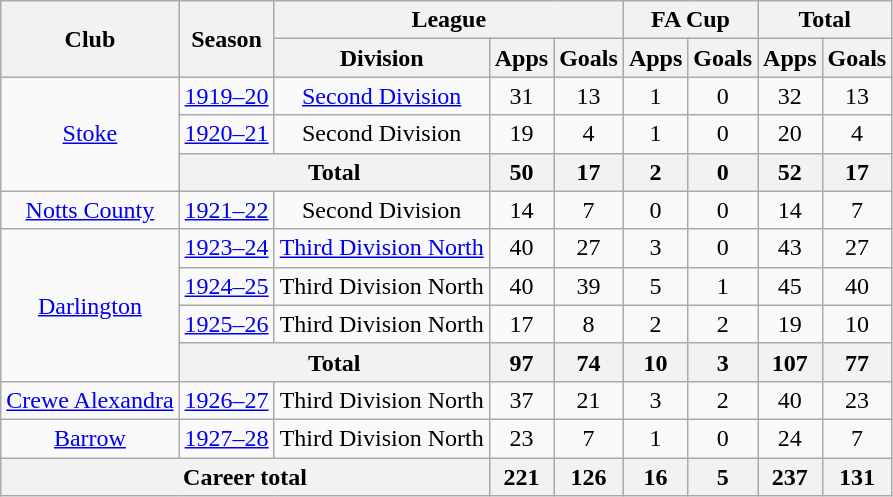<table class="wikitable" style="text-align: center;">
<tr>
<th rowspan="2">Club</th>
<th rowspan="2">Season</th>
<th colspan="3">League</th>
<th colspan="2">FA Cup</th>
<th colspan="2">Total</th>
</tr>
<tr>
<th>Division</th>
<th>Apps</th>
<th>Goals</th>
<th>Apps</th>
<th>Goals</th>
<th>Apps</th>
<th>Goals</th>
</tr>
<tr>
<td rowspan="3"><a href='#'>Stoke</a></td>
<td><a href='#'>1919–20</a></td>
<td><a href='#'>Second Division</a></td>
<td>31</td>
<td>13</td>
<td>1</td>
<td>0</td>
<td>32</td>
<td>13</td>
</tr>
<tr>
<td><a href='#'>1920–21</a></td>
<td>Second Division</td>
<td>19</td>
<td>4</td>
<td>1</td>
<td>0</td>
<td>20</td>
<td>4</td>
</tr>
<tr>
<th colspan="2">Total</th>
<th>50</th>
<th>17</th>
<th>2</th>
<th>0</th>
<th>52</th>
<th>17</th>
</tr>
<tr>
<td><a href='#'>Notts County</a></td>
<td><a href='#'>1921–22</a></td>
<td>Second Division</td>
<td>14</td>
<td>7</td>
<td>0</td>
<td>0</td>
<td>14</td>
<td>7</td>
</tr>
<tr>
<td rowspan="4"><a href='#'>Darlington</a></td>
<td><a href='#'>1923–24</a></td>
<td><a href='#'>Third Division North</a></td>
<td>40</td>
<td>27</td>
<td>3</td>
<td>0</td>
<td>43</td>
<td>27</td>
</tr>
<tr>
<td><a href='#'>1924–25</a></td>
<td>Third Division North</td>
<td>40</td>
<td>39</td>
<td>5</td>
<td>1</td>
<td>45</td>
<td>40</td>
</tr>
<tr>
<td><a href='#'>1925–26</a></td>
<td>Third Division North</td>
<td>17</td>
<td>8</td>
<td>2</td>
<td>2</td>
<td>19</td>
<td>10</td>
</tr>
<tr>
<th colspan="2">Total</th>
<th>97</th>
<th>74</th>
<th>10</th>
<th>3</th>
<th>107</th>
<th>77</th>
</tr>
<tr>
<td><a href='#'>Crewe Alexandra</a></td>
<td><a href='#'>1926–27</a></td>
<td>Third Division North</td>
<td>37</td>
<td>21</td>
<td>3</td>
<td>2</td>
<td>40</td>
<td>23</td>
</tr>
<tr>
<td><a href='#'>Barrow</a></td>
<td><a href='#'>1927–28</a></td>
<td>Third Division North</td>
<td>23</td>
<td>7</td>
<td>1</td>
<td>0</td>
<td>24</td>
<td>7</td>
</tr>
<tr>
<th colspan="3">Career total</th>
<th>221</th>
<th>126</th>
<th>16</th>
<th>5</th>
<th>237</th>
<th>131</th>
</tr>
</table>
